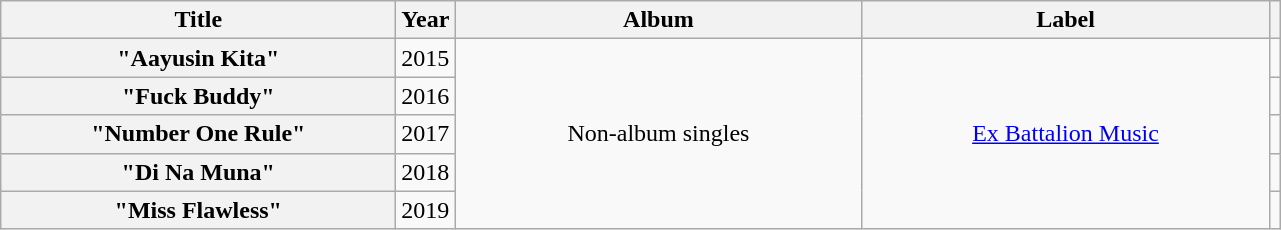<table class="wikitable plainrowheaders" style="text-align:center;">
<tr>
<th scope="col" rowspan="1" style="width:16em;">Title</th>
<th scope="col" rowspan="1" style="width:2em;">Year</th>
<th scope="col" rowspan="1" style="width:16.5em;">Album</th>
<th scope="col" rowspan="1" style="width:16.5em;">Label</th>
<th scope="col" class="unsortable"></th>
</tr>
<tr>
<th scope="row">"Aayusin Kita" <br></th>
<td>2015</td>
<td rowspan="5" align="center">Non-album singles</td>
<td rowspan="5" align="center"><a href='#'>Ex Battalion Music</a></td>
<td></td>
</tr>
<tr>
<th scope="row">"Fuck Buddy" <br></th>
<td>2016</td>
<td></td>
</tr>
<tr>
<th scope="row">"Number One Rule" <br></th>
<td>2017</td>
<td></td>
</tr>
<tr>
<th scope="row">"Di Na Muna"</th>
<td>2018</td>
<td></td>
</tr>
<tr>
<th scope="row">"Miss Flawless" <br></th>
<td>2019</td>
<td></td>
</tr>
</table>
